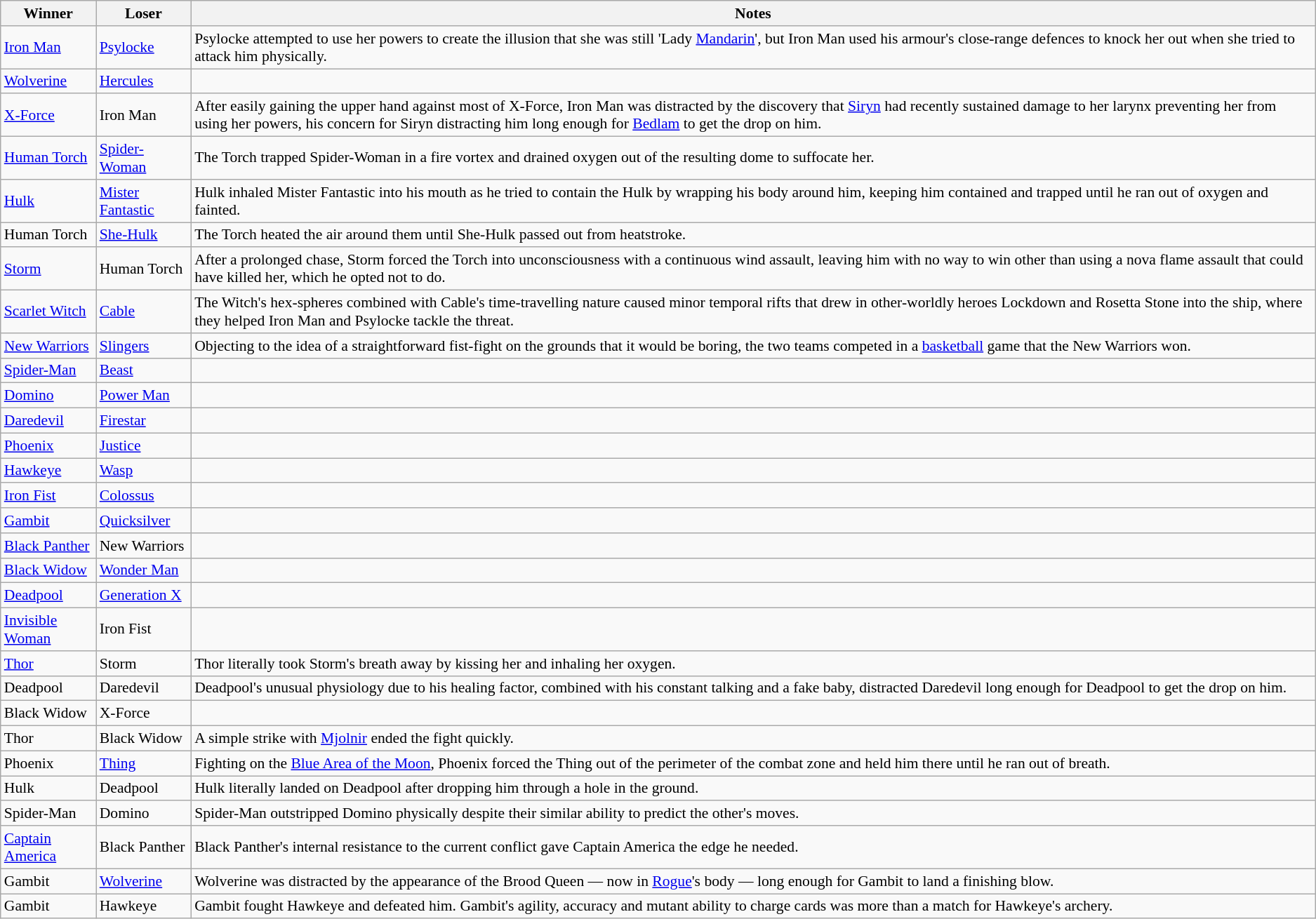<table class="wikitable" style="font-size: 90%;">
<tr>
<th>Winner</th>
<th>Loser</th>
<th>Notes</th>
</tr>
<tr>
<td><a href='#'>Iron Man</a></td>
<td><a href='#'>Psylocke</a></td>
<td>Psylocke attempted to use her powers to create the illusion that she was still 'Lady <a href='#'>Mandarin</a>', but Iron Man used his armour's close-range defences to knock her out when she tried to attack him physically.</td>
</tr>
<tr>
<td><a href='#'>Wolverine</a></td>
<td><a href='#'>Hercules</a></td>
<td></td>
</tr>
<tr>
<td><a href='#'>X-Force</a></td>
<td>Iron Man</td>
<td>After easily gaining the upper hand against most of X-Force, Iron Man was distracted by the discovery that <a href='#'>Siryn</a> had recently sustained damage to her larynx preventing her from using her powers, his concern for Siryn distracting him long enough for <a href='#'>Bedlam</a> to get the drop on him.</td>
</tr>
<tr>
<td><a href='#'>Human Torch</a></td>
<td><a href='#'>Spider-Woman</a></td>
<td>The Torch trapped Spider-Woman in a fire vortex and drained oxygen out of the resulting dome to suffocate her.</td>
</tr>
<tr>
<td><a href='#'>Hulk</a></td>
<td><a href='#'>Mister Fantastic</a></td>
<td>Hulk inhaled Mister Fantastic into his mouth as he tried to contain the Hulk by wrapping his body around him, keeping him contained and trapped until he ran out of oxygen and fainted.</td>
</tr>
<tr>
<td>Human Torch</td>
<td><a href='#'>She-Hulk</a></td>
<td>The Torch heated the air around them until She-Hulk passed out from heatstroke.</td>
</tr>
<tr>
<td><a href='#'>Storm</a></td>
<td>Human Torch</td>
<td>After a prolonged chase, Storm forced the Torch into unconsciousness with a continuous wind assault, leaving him with no way to win other than using a nova flame assault that could have killed her, which he opted not to do.</td>
</tr>
<tr>
<td><a href='#'>Scarlet Witch</a></td>
<td><a href='#'>Cable</a></td>
<td>The Witch's hex-spheres combined with Cable's time-travelling nature caused minor temporal rifts that drew in other-worldly heroes Lockdown and Rosetta Stone into the ship, where they helped Iron Man and Psylocke tackle the threat.</td>
</tr>
<tr>
<td><a href='#'>New Warriors</a></td>
<td><a href='#'>Slingers</a></td>
<td>Objecting to the idea of a straightforward fist-fight on the grounds that it would be boring, the two teams competed in a <a href='#'>basketball</a> game that the New Warriors won.</td>
</tr>
<tr>
<td><a href='#'>Spider-Man</a></td>
<td><a href='#'>Beast</a></td>
<td></td>
</tr>
<tr>
<td><a href='#'>Domino</a></td>
<td><a href='#'>Power Man</a></td>
<td></td>
</tr>
<tr>
<td><a href='#'>Daredevil</a></td>
<td><a href='#'>Firestar</a></td>
<td></td>
</tr>
<tr>
<td><a href='#'>Phoenix</a></td>
<td><a href='#'>Justice</a></td>
<td></td>
</tr>
<tr>
<td><a href='#'>Hawkeye</a></td>
<td><a href='#'>Wasp</a></td>
<td></td>
</tr>
<tr>
<td><a href='#'>Iron Fist</a></td>
<td><a href='#'>Colossus</a></td>
<td></td>
</tr>
<tr>
<td><a href='#'>Gambit</a></td>
<td><a href='#'>Quicksilver</a></td>
<td></td>
</tr>
<tr>
<td><a href='#'>Black Panther</a></td>
<td>New Warriors</td>
<td></td>
</tr>
<tr>
<td><a href='#'>Black Widow</a></td>
<td><a href='#'>Wonder Man</a></td>
<td></td>
</tr>
<tr>
<td><a href='#'>Deadpool</a></td>
<td><a href='#'>Generation X</a></td>
<td></td>
</tr>
<tr>
<td><a href='#'>Invisible Woman</a></td>
<td>Iron Fist</td>
<td></td>
</tr>
<tr>
<td><a href='#'>Thor</a></td>
<td>Storm</td>
<td>Thor literally took Storm's breath away by kissing her and inhaling her oxygen.</td>
</tr>
<tr>
<td>Deadpool</td>
<td>Daredevil</td>
<td>Deadpool's unusual physiology due to his healing factor, combined with his constant talking and a fake baby, distracted Daredevil long enough for Deadpool to get the drop on him.</td>
</tr>
<tr>
<td>Black Widow</td>
<td>X-Force</td>
<td></td>
</tr>
<tr>
<td>Thor</td>
<td>Black Widow</td>
<td>A simple strike with <a href='#'>Mjolnir</a> ended the fight quickly.</td>
</tr>
<tr>
<td>Phoenix</td>
<td><a href='#'>Thing</a></td>
<td>Fighting on the <a href='#'>Blue Area of the Moon</a>, Phoenix forced the Thing out of the perimeter of the combat zone and held him there until he ran out of breath.</td>
</tr>
<tr>
<td>Hulk</td>
<td>Deadpool</td>
<td>Hulk literally landed on Deadpool after dropping him through a hole in the ground.</td>
</tr>
<tr>
<td>Spider-Man</td>
<td>Domino</td>
<td>Spider-Man outstripped Domino physically despite their similar ability to predict the other's moves.</td>
</tr>
<tr>
<td><a href='#'>Captain America</a></td>
<td>Black Panther</td>
<td>Black Panther's internal resistance to the current conflict gave Captain America the edge he needed.</td>
</tr>
<tr>
<td>Gambit</td>
<td><a href='#'>Wolverine</a></td>
<td>Wolverine was distracted by the appearance of the Brood Queen — now in <a href='#'>Rogue</a>'s body — long enough for Gambit to land a finishing blow.</td>
</tr>
<tr>
<td>Gambit</td>
<td>Hawkeye</td>
<td>Gambit fought Hawkeye and defeated him. Gambit's agility, accuracy and mutant ability to charge cards was more than a match for Hawkeye's archery.</td>
</tr>
</table>
